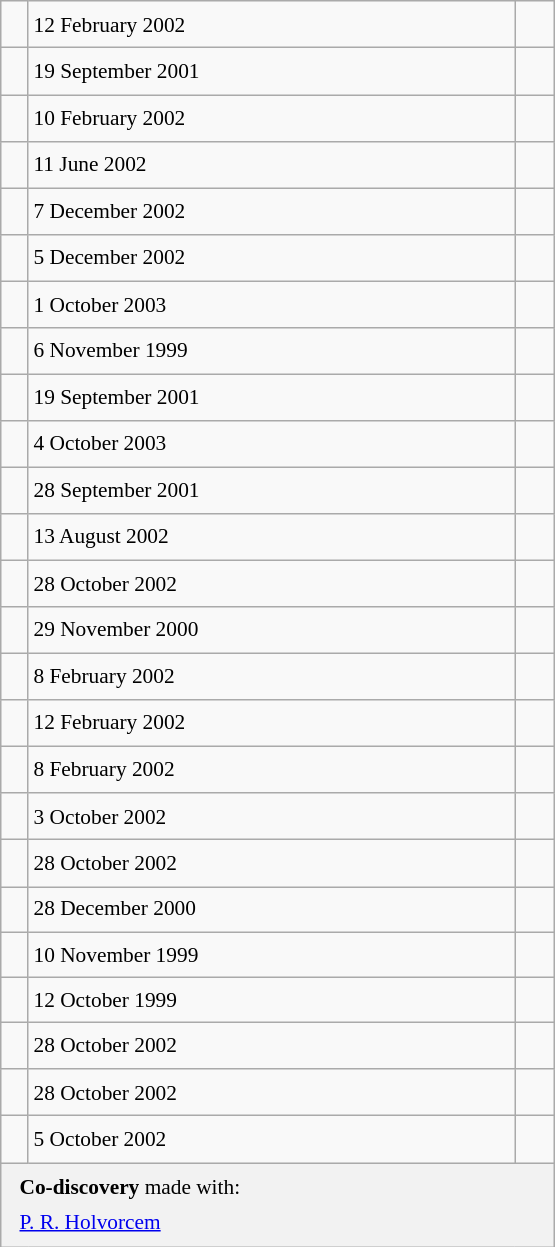<table class="wikitable" style="font-size: 89%; float: left; width: 26em; margin-right: 1em; line-height: 1.65em">
<tr>
<td></td>
<td>12 February 2002</td>
<td><small></small> </td>
</tr>
<tr>
<td></td>
<td>19 September 2001</td>
<td><small></small> </td>
</tr>
<tr>
<td></td>
<td>10 February 2002</td>
<td><small></small> </td>
</tr>
<tr>
<td></td>
<td>11 June 2002</td>
<td><small></small> </td>
</tr>
<tr>
<td></td>
<td>7 December 2002</td>
<td><small></small> </td>
</tr>
<tr>
<td></td>
<td>5 December 2002</td>
<td><small></small> </td>
</tr>
<tr>
<td></td>
<td>1 October 2003</td>
<td><small></small> </td>
</tr>
<tr>
<td></td>
<td>6 November 1999</td>
<td><small></small></td>
</tr>
<tr>
<td></td>
<td>19 September 2001</td>
<td><small></small> </td>
</tr>
<tr>
<td></td>
<td>4 October 2003</td>
<td><small></small> </td>
</tr>
<tr>
<td></td>
<td>28 September 2001</td>
<td><small></small> </td>
</tr>
<tr>
<td></td>
<td>13 August 2002</td>
<td><small></small> </td>
</tr>
<tr>
<td></td>
<td>28 October 2002</td>
<td><small></small> </td>
</tr>
<tr>
<td></td>
<td>29 November 2000</td>
<td><small></small></td>
</tr>
<tr>
<td></td>
<td>8 February 2002</td>
<td><small></small> </td>
</tr>
<tr>
<td></td>
<td>12 February 2002</td>
<td><small></small> </td>
</tr>
<tr>
<td></td>
<td>8 February 2002</td>
<td><small></small> </td>
</tr>
<tr>
<td></td>
<td>3 October 2002</td>
<td><small></small> </td>
</tr>
<tr>
<td></td>
<td>28 October 2002</td>
<td><small></small> </td>
</tr>
<tr>
<td></td>
<td>28 December 2000</td>
<td><small></small></td>
</tr>
<tr>
<td></td>
<td>10 November 1999</td>
<td><small></small></td>
</tr>
<tr>
<td></td>
<td>12 October 1999</td>
<td><small></small></td>
</tr>
<tr>
<td></td>
<td>28 October 2002</td>
<td><small></small> </td>
</tr>
<tr>
<td></td>
<td>28 October 2002</td>
<td><small></small> </td>
</tr>
<tr>
<td></td>
<td>5 October 2002</td>
<td><small></small> </td>
</tr>
<tr>
<th colspan=3 style="font-weight: normal; text-align: left; padding: 4px 12px;"><strong>Co-discovery</strong> made with:<br> <a href='#'>P. R. Holvorcem</a></th>
</tr>
</table>
